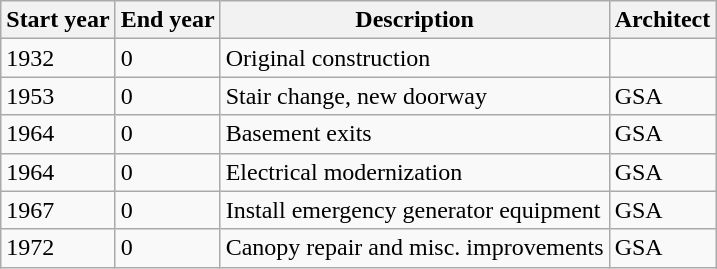<table class="wikitable">
<tr>
<th>Start year</th>
<th>End year</th>
<th>Description</th>
<th>Architect</th>
</tr>
<tr>
<td>1932</td>
<td>0</td>
<td>Original construction</td>
<td></td>
</tr>
<tr>
<td>1953</td>
<td>0</td>
<td>Stair change, new doorway</td>
<td>GSA</td>
</tr>
<tr>
<td>1964</td>
<td>0</td>
<td>Basement exits</td>
<td>GSA</td>
</tr>
<tr>
<td>1964</td>
<td>0</td>
<td>Electrical modernization</td>
<td>GSA</td>
</tr>
<tr>
<td>1967</td>
<td>0</td>
<td>Install emergency generator equipment</td>
<td>GSA</td>
</tr>
<tr>
<td>1972</td>
<td>0</td>
<td>Canopy repair and misc. improvements</td>
<td>GSA</td>
</tr>
</table>
